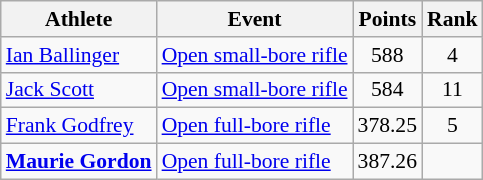<table class="wikitable" style="font-size:90%;">
<tr>
<th>Athlete</th>
<th>Event</th>
<th>Points</th>
<th>Rank</th>
</tr>
<tr align=center>
<td align=left><a href='#'>Ian Ballinger</a></td>
<td align=left><a href='#'>Open small-bore rifle</a></td>
<td>588</td>
<td>4</td>
</tr>
<tr align=center>
<td align=left><a href='#'>Jack Scott</a></td>
<td align=left><a href='#'>Open small-bore rifle</a></td>
<td>584</td>
<td>11</td>
</tr>
<tr align=center>
<td align=left><a href='#'>Frank Godfrey</a></td>
<td align=left><a href='#'>Open full-bore rifle</a></td>
<td>378.25</td>
<td>5</td>
</tr>
<tr align=center>
<td align=left><strong><a href='#'>Maurie Gordon</a></strong></td>
<td align=left><a href='#'>Open full-bore rifle</a></td>
<td>387.26</td>
<td></td>
</tr>
</table>
